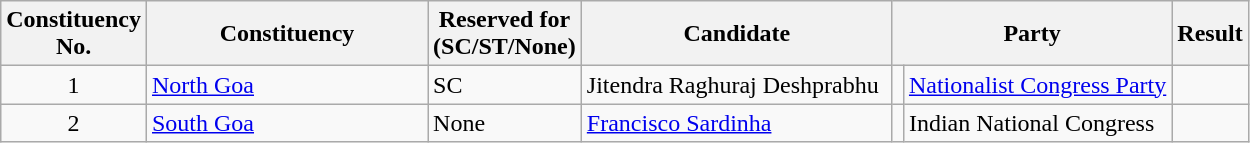<table class= "wikitable sortable">
<tr>
<th>Constituency <br> No.</th>
<th style="width:180px;">Constituency</th>
<th>Reserved for<br>(SC/ST/None)</th>
<th style="width:200px;">Candidate</th>
<th colspan="2">Party</th>
<th>Result</th>
</tr>
<tr>
<td align="center">1</td>
<td><a href='#'>North Goa</a></td>
<td>SC</td>
<td>Jitendra Raghuraj Deshprabhu</td>
<td bgcolor=></td>
<td><a href='#'>Nationalist Congress Party</a></td>
<td></td>
</tr>
<tr>
<td align="center">2</td>
<td><a href='#'>South Goa</a></td>
<td>None</td>
<td><a href='#'>Francisco Sardinha</a></td>
<td bgcolor=></td>
<td>Indian National Congress</td>
<td></td>
</tr>
</table>
